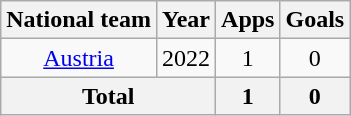<table class="wikitable" style="text-align:center">
<tr>
<th>National team</th>
<th>Year</th>
<th>Apps</th>
<th>Goals</th>
</tr>
<tr>
<td rowspan="1"><a href='#'>Austria</a></td>
<td>2022</td>
<td>1</td>
<td>0</td>
</tr>
<tr>
<th colspan="2">Total</th>
<th>1</th>
<th>0</th>
</tr>
</table>
